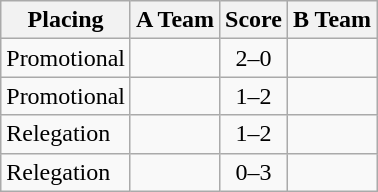<table class=wikitable style="border:1px solid #AAAAAA;">
<tr>
<th>Placing</th>
<th>A Team</th>
<th>Score</th>
<th>B Team</th>
</tr>
<tr>
<td>Promotional</td>
<td><strong></strong></td>
<td align="center">2–0</td>
<td></td>
</tr>
<tr>
<td>Promotional</td>
<td></td>
<td align="center">1–2</td>
<td><strong></strong></td>
</tr>
<tr>
<td>Relegation</td>
<td></td>
<td align="center">1–2</td>
<td><strong></strong></td>
</tr>
<tr>
<td>Relegation</td>
<td></td>
<td align="center">0–3</td>
<td><strong></strong></td>
</tr>
</table>
